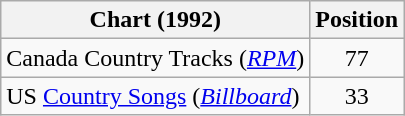<table class="wikitable">
<tr>
<th scope="col">Chart (1992)</th>
<th scope="col">Position</th>
</tr>
<tr>
<td>Canada Country Tracks (<em><a href='#'>RPM</a></em>)</td>
<td align="center">77</td>
</tr>
<tr>
<td>US <a href='#'>Country Songs</a> (<em><a href='#'>Billboard</a></em>)</td>
<td align="center">33</td>
</tr>
</table>
